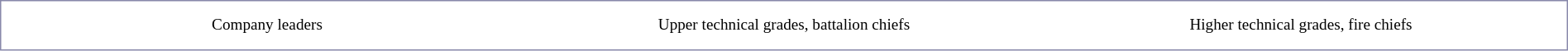<table width="100%" style="border:1px solid #8888aa; background-color:#FFFFFF; padding:5px; font-size:80%">
<tr style="text-align:center;">
<td style="width:14%"></td>
<td style="width:14%"></td>
<td style="width:14%"></td>
</tr>
<tr style="text-align:center;">
<td>Company leaders</td>
<td>Upper technical grades, battalion chiefs</td>
<td>Higher technical grades, fire chiefs</td>
</tr>
<tr align="center">
</tr>
<tr>
</tr>
</table>
